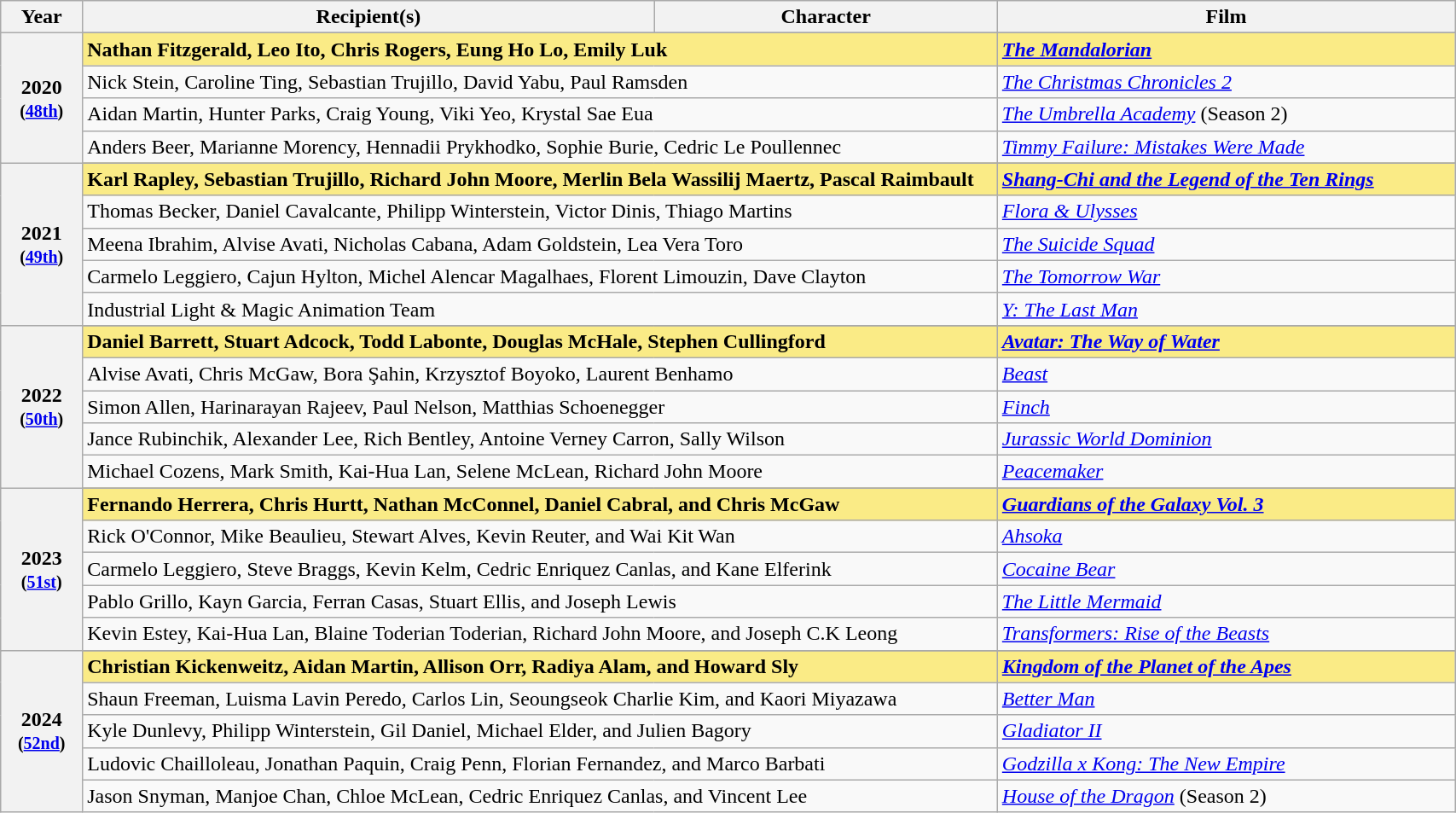<table class="wikitable" style="width:90%;">
<tr>
<th style="width:3%;">Year</th>
<th style="width:25%;">Recipient(s)</th>
<th style="width:15%;">Character</th>
<th style="width:20%;">Film</th>
</tr>
<tr>
<th rowspan="5" style="text-align:center;">2020 <br><small>(<a href='#'>48th</a>)</small><br></th>
</tr>
<tr style="background:#FAEB86;">
<td colspan="2"><strong>Nathan Fitzgerald, Leo Ito, Chris Rogers, Eung Ho Lo, Emily Luk</strong></td>
<td><strong><em><a href='#'>The Mandalorian</a></em></strong></td>
</tr>
<tr>
<td colspan="2">Nick Stein, Caroline Ting, Sebastian Trujillo, David Yabu, Paul Ramsden</td>
<td><em><a href='#'>The Christmas Chronicles 2</a></em></td>
</tr>
<tr>
<td colspan="2">Aidan Martin, Hunter Parks, Craig Young, Viki Yeo, Krystal Sae Eua</td>
<td><em><a href='#'>The Umbrella Academy</a></em> (Season 2)</td>
</tr>
<tr>
<td colspan="2">Anders Beer, Marianne Morency, Hennadii Prykhodko, Sophie Burie, Cedric Le Poullennec</td>
<td><em><a href='#'>Timmy Failure: Mistakes Were Made</a></em></td>
</tr>
<tr>
<th rowspan="6" style="text-align:center;">2021 <br><small>(<a href='#'>49th</a>)</small><br></th>
</tr>
<tr style="background:#FAEB86;">
<td colspan="2"><strong>Karl Rapley, Sebastian Trujillo, Richard John Moore, Merlin Bela Wassilij Maertz, Pascal Raimbault</strong></td>
<td><strong><em><a href='#'>Shang-Chi and the Legend of the Ten Rings</a></em></strong></td>
</tr>
<tr>
<td colspan="2">Thomas Becker, Daniel Cavalcante, Philipp Winterstein, Victor Dinis, Thiago Martins</td>
<td><em><a href='#'>Flora & Ulysses</a></em></td>
</tr>
<tr>
<td colspan="2">Meena Ibrahim, Alvise Avati, Nicholas Cabana, Adam Goldstein, Lea Vera Toro</td>
<td><em><a href='#'>The Suicide Squad</a></em></td>
</tr>
<tr>
<td colspan="2">Carmelo Leggiero, Cajun Hylton, Michel Alencar Magalhaes, Florent Limouzin, Dave Clayton</td>
<td><em><a href='#'>The Tomorrow War</a></em></td>
</tr>
<tr>
<td colspan="2">Industrial Light & Magic Animation Team</td>
<td><em><a href='#'>Y: The Last Man</a></em></td>
</tr>
<tr>
<th rowspan="6" style="text-align:center;">2022 <br><small>(<a href='#'>50th</a>)</small><br></th>
</tr>
<tr style="background:#FAEB86;">
<td colspan="2"><strong>Daniel Barrett, Stuart Adcock, Todd Labonte, Douglas McHale, Stephen Cullingford</strong></td>
<td><strong><em><a href='#'>Avatar: The Way of Water</a></em></strong></td>
</tr>
<tr>
<td colspan="2">Alvise Avati, Chris McGaw, Bora Şahin, Krzysztof Boyoko, Laurent Benhamo</td>
<td><em><a href='#'>Beast</a></em></td>
</tr>
<tr>
<td colspan="2">Simon Allen, Harinarayan Rajeev, Paul Nelson, Matthias Schoenegger</td>
<td><em><a href='#'>Finch</a></em></td>
</tr>
<tr>
<td colspan="2">Jance Rubinchik, Alexander Lee, Rich Bentley, Antoine Verney Carron, Sally Wilson</td>
<td><em><a href='#'>Jurassic World Dominion</a></em></td>
</tr>
<tr>
<td colspan="2">Michael Cozens, Mark Smith, Kai-Hua Lan, Selene McLean, Richard John Moore</td>
<td><em><a href='#'>Peacemaker</a></em></td>
</tr>
<tr>
<th rowspan="6" style="text-align:center;">2023 <br><small>(<a href='#'>51st</a>)</small><br></th>
</tr>
<tr style="background:#FAEB86;">
<td colspan=2><strong>Fernando Herrera, Chris Hurtt, Nathan McConnel, Daniel Cabral, and Chris McGaw</strong></td>
<td><strong><em><a href='#'>Guardians of the Galaxy Vol. 3</a></em></strong></td>
</tr>
<tr>
<td colspan=2>Rick O'Connor, Mike Beaulieu, Stewart Alves, Kevin Reuter, and Wai Kit Wan</td>
<td><em><a href='#'>Ahsoka</a></em></td>
</tr>
<tr>
<td colspan=2>Carmelo Leggiero, Steve Braggs, Kevin Kelm, Cedric Enriquez Canlas, and Kane Elferink</td>
<td><em><a href='#'>Cocaine Bear</a></em></td>
</tr>
<tr>
<td colspan=2>Pablo Grillo, Kayn Garcia, Ferran Casas, Stuart Ellis, and Joseph Lewis</td>
<td><em><a href='#'>The Little Mermaid</a></em></td>
</tr>
<tr>
<td colspan=2>Kevin Estey, Kai-Hua Lan, Blaine Toderian Toderian, Richard John Moore, and Joseph C.K Leong</td>
<td><em><a href='#'>Transformers: Rise of the Beasts</a></em></td>
</tr>
<tr>
<th rowspan="6" style="text-align:center;">2024 <br><small>(<a href='#'>52nd</a>)</small><br></th>
</tr>
<tr style="background:#FAEB86;">
<td colspan=2><strong>Christian Kickenweitz, Aidan Martin, Allison Orr, Radiya Alam, and Howard Sly</strong></td>
<td><strong><em><a href='#'>Kingdom of the Planet of the Apes</a></em></strong></td>
</tr>
<tr>
<td colspan=2>Shaun Freeman, Luisma Lavin Peredo, Carlos Lin, Seoungseok Charlie Kim, and Kaori Miyazawa</td>
<td><em><a href='#'>Better Man</a></em></td>
</tr>
<tr>
<td colspan=2>Kyle Dunlevy, Philipp Winterstein, Gil Daniel, Michael Elder, and Julien Bagory</td>
<td><em><a href='#'>Gladiator II</a></em></td>
</tr>
<tr>
<td colspan=2>Ludovic Chailloleau, Jonathan Paquin, Craig Penn, Florian Fernandez, and Marco Barbati</td>
<td><em><a href='#'>Godzilla x Kong: The New Empire</a></em></td>
</tr>
<tr>
<td colspan=2>Jason Snyman, Manjoe Chan, Chloe McLean, Cedric Enriquez Canlas, and Vincent Lee</td>
<td><em><a href='#'>House of the Dragon</a></em> (Season 2)</td>
</tr>
</table>
